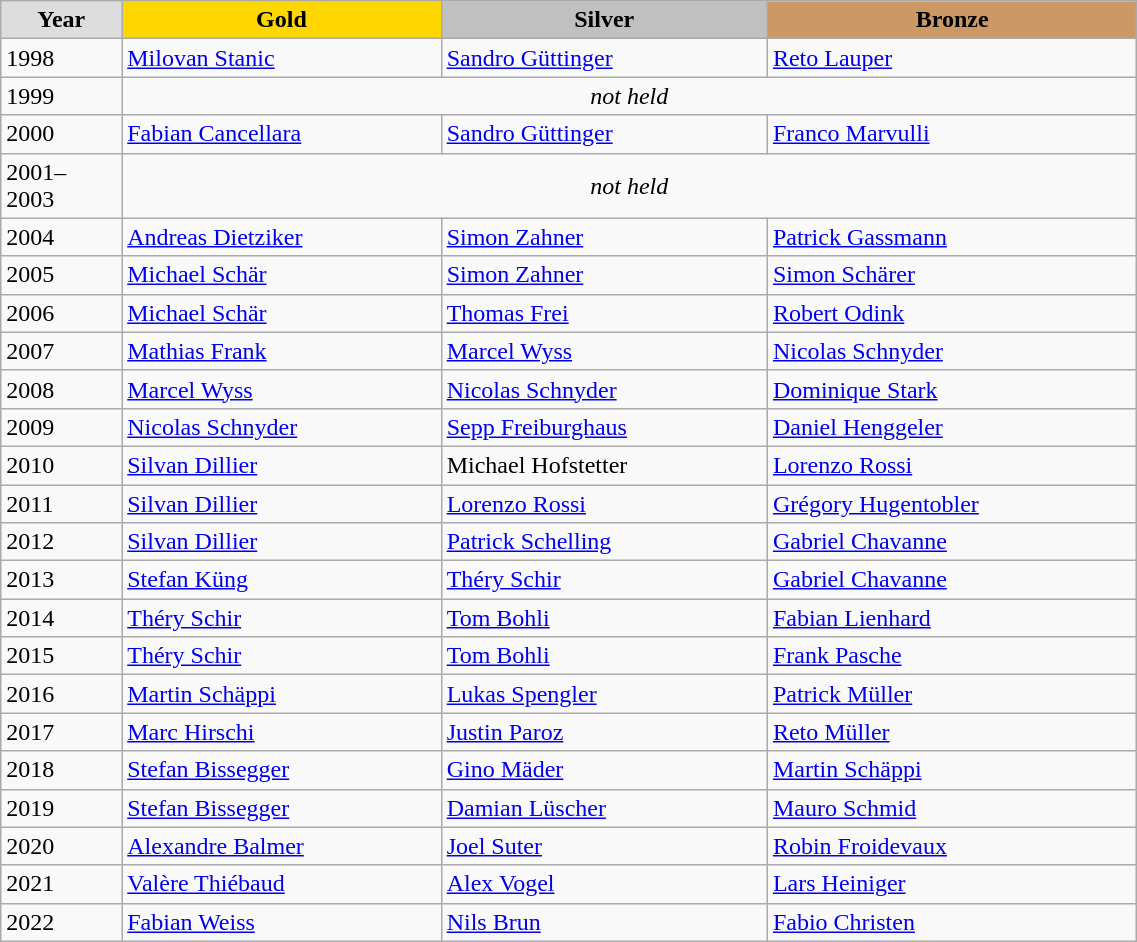<table class="wikitable" style="width: 60%; text-align:left;">
<tr>
<td style="background:#DDDDDD; font-weight:bold; text-align:center;">Year</td>
<td style="background:gold; font-weight:bold; text-align:center;">Gold</td>
<td style="background:silver; font-weight:bold; text-align:center;">Silver</td>
<td style="background:#cc9966; font-weight:bold; text-align:center;">Bronze</td>
</tr>
<tr>
<td>1998</td>
<td><a href='#'>Milovan Stanic</a></td>
<td><a href='#'>Sandro Güttinger</a></td>
<td><a href='#'>Reto Lauper</a></td>
</tr>
<tr>
<td>1999</td>
<td colspan=4 align=center><em>not held</em></td>
</tr>
<tr>
<td>2000</td>
<td><a href='#'>Fabian Cancellara</a></td>
<td><a href='#'>Sandro Güttinger</a></td>
<td><a href='#'>Franco Marvulli</a></td>
</tr>
<tr>
<td>2001–<br>2003</td>
<td colspan=4 align=center><em>not held</em></td>
</tr>
<tr>
<td>2004</td>
<td><a href='#'>Andreas Dietziker</a></td>
<td><a href='#'>Simon Zahner</a></td>
<td><a href='#'>Patrick Gassmann</a></td>
</tr>
<tr>
<td>2005</td>
<td><a href='#'>Michael Schär</a></td>
<td><a href='#'>Simon Zahner</a></td>
<td><a href='#'>Simon Schärer</a></td>
</tr>
<tr>
<td>2006</td>
<td><a href='#'>Michael Schär</a></td>
<td><a href='#'>Thomas Frei</a></td>
<td><a href='#'>Robert Odink</a></td>
</tr>
<tr>
<td>2007</td>
<td><a href='#'>Mathias Frank</a></td>
<td><a href='#'>Marcel Wyss</a></td>
<td><a href='#'>Nicolas Schnyder</a></td>
</tr>
<tr>
<td>2008</td>
<td><a href='#'>Marcel Wyss</a></td>
<td><a href='#'>Nicolas Schnyder</a></td>
<td><a href='#'>Dominique Stark</a></td>
</tr>
<tr>
<td>2009</td>
<td><a href='#'>Nicolas Schnyder</a></td>
<td><a href='#'>Sepp Freiburghaus</a></td>
<td><a href='#'>Daniel Henggeler</a></td>
</tr>
<tr>
<td>2010</td>
<td><a href='#'>Silvan Dillier</a></td>
<td>Michael Hofstetter</td>
<td><a href='#'>Lorenzo Rossi</a></td>
</tr>
<tr>
<td>2011</td>
<td><a href='#'>Silvan Dillier</a></td>
<td><a href='#'>Lorenzo Rossi</a></td>
<td><a href='#'>Grégory Hugentobler</a></td>
</tr>
<tr>
<td>2012</td>
<td><a href='#'>Silvan Dillier</a></td>
<td><a href='#'>Patrick Schelling</a></td>
<td><a href='#'>Gabriel Chavanne</a></td>
</tr>
<tr>
<td>2013</td>
<td><a href='#'>Stefan Küng</a></td>
<td><a href='#'>Théry Schir</a></td>
<td><a href='#'>Gabriel Chavanne</a></td>
</tr>
<tr>
<td>2014</td>
<td><a href='#'>Théry Schir</a></td>
<td><a href='#'>Tom Bohli</a></td>
<td><a href='#'>Fabian Lienhard</a></td>
</tr>
<tr>
<td>2015</td>
<td><a href='#'>Théry Schir</a></td>
<td><a href='#'>Tom Bohli</a></td>
<td><a href='#'>Frank Pasche</a></td>
</tr>
<tr>
<td>2016</td>
<td><a href='#'>Martin Schäppi</a></td>
<td><a href='#'>Lukas Spengler</a></td>
<td><a href='#'>Patrick Müller</a></td>
</tr>
<tr>
<td>2017</td>
<td><a href='#'>Marc Hirschi</a></td>
<td><a href='#'>Justin Paroz</a></td>
<td><a href='#'>Reto Müller</a></td>
</tr>
<tr>
<td>2018</td>
<td><a href='#'>Stefan Bissegger</a></td>
<td><a href='#'>Gino Mäder</a></td>
<td><a href='#'>Martin Schäppi</a></td>
</tr>
<tr>
<td>2019</td>
<td><a href='#'>Stefan Bissegger</a></td>
<td><a href='#'>Damian Lüscher</a></td>
<td><a href='#'>Mauro Schmid</a></td>
</tr>
<tr>
<td>2020</td>
<td><a href='#'>Alexandre Balmer</a></td>
<td><a href='#'>Joel Suter</a></td>
<td><a href='#'>Robin Froidevaux</a></td>
</tr>
<tr>
<td>2021</td>
<td><a href='#'>Valère Thiébaud</a></td>
<td><a href='#'>Alex Vogel</a></td>
<td><a href='#'>Lars Heiniger</a></td>
</tr>
<tr>
<td>2022</td>
<td><a href='#'>Fabian Weiss</a></td>
<td><a href='#'>Nils Brun</a></td>
<td><a href='#'>Fabio Christen</a></td>
</tr>
</table>
